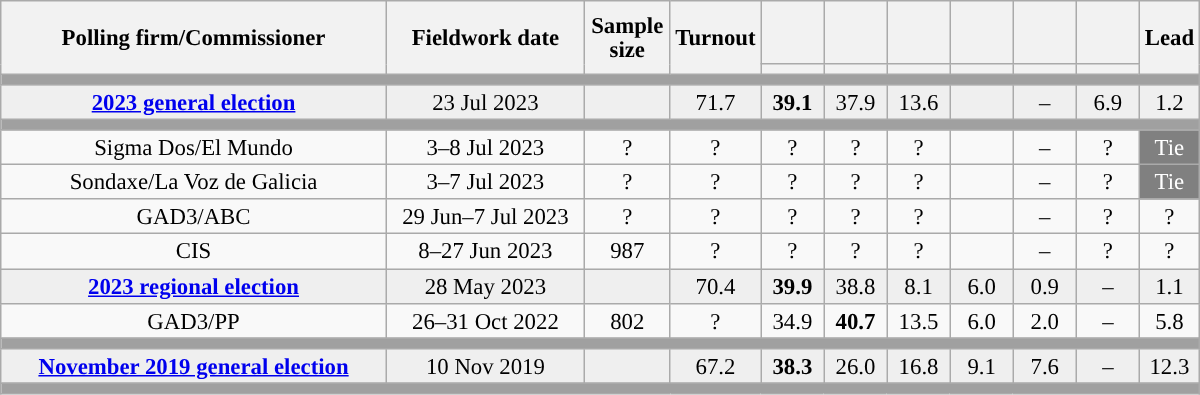<table class="wikitable collapsible collapsed" style="text-align:center; font-size:95%; line-height:16px;">
<tr style="height:42px;">
<th style="width:250px;" rowspan="2">Polling firm/Commissioner</th>
<th style="width:125px;" rowspan="2">Fieldwork date</th>
<th style="width:50px;" rowspan="2">Sample size</th>
<th style="width:45px;" rowspan="2">Turnout</th>
<th style="width:35px;"></th>
<th style="width:35px;"></th>
<th style="width:35px;"></th>
<th style="width:35px;"></th>
<th style="width:35px;"></th>
<th style="width:35px;"></th>
<th style="width:30px;" rowspan="2">Lead</th>
</tr>
<tr>
<th style="color:inherit;background:"></th>
<th style="color:inherit;background:"></th>
<th style="color:inherit;background:"></th>
<th style="color:inherit;background:"></th>
<th style="color:inherit;background:"></th>
<th style="color:inherit;background:"></th>
</tr>
<tr>
<td colspan="13" style="background:#A0A0A0"></td>
</tr>
<tr style="background:#EFEFEF;">
<td><strong><a href='#'>2023 general election</a></strong></td>
<td>23 Jul 2023</td>
<td></td>
<td>71.7</td>
<td><strong>39.1</strong><br></td>
<td>37.9<br></td>
<td>13.6<br></td>
<td></td>
<td>–</td>
<td>6.9<br></td>
<td style="background:">1.2</td>
</tr>
<tr>
<td colspan="13" style="background:#A0A0A0"></td>
</tr>
<tr>
<td>Sigma Dos/El Mundo</td>
<td>3–8 Jul 2023</td>
<td>?</td>
<td>?</td>
<td>?<br></td>
<td>?<br></td>
<td>?<br></td>
<td></td>
<td>–</td>
<td>?<br></td>
<td style="background:gray; color:white;">Tie</td>
</tr>
<tr>
<td>Sondaxe/La Voz de Galicia</td>
<td>3–7 Jul 2023</td>
<td>?</td>
<td>?</td>
<td>?<br></td>
<td>?<br></td>
<td>?<br></td>
<td></td>
<td>–</td>
<td>?<br></td>
<td style="background:gray; color:white;">Tie</td>
</tr>
<tr>
<td>GAD3/ABC</td>
<td>29 Jun–7 Jul 2023</td>
<td>?</td>
<td>?</td>
<td>?<br></td>
<td>?<br></td>
<td>?<br></td>
<td></td>
<td>–</td>
<td>?<br></td>
<td style="background:">?</td>
</tr>
<tr>
<td>CIS</td>
<td>8–27 Jun 2023</td>
<td>987</td>
<td>?</td>
<td>?<br></td>
<td>?<br></td>
<td>?<br></td>
<td></td>
<td>–</td>
<td>?<br></td>
<td style="background:">?</td>
</tr>
<tr style="background:#EFEFEF;">
<td><strong><a href='#'>2023 regional election</a></strong></td>
<td>28 May 2023</td>
<td></td>
<td>70.4</td>
<td><strong>39.9</strong><br></td>
<td>38.8<br></td>
<td>8.1<br></td>
<td>6.0<br></td>
<td>0.9<br></td>
<td>–</td>
<td style="background:">1.1</td>
</tr>
<tr>
<td>GAD3/PP</td>
<td>26–31 Oct 2022</td>
<td>802</td>
<td>?</td>
<td>34.9<br></td>
<td><strong>40.7</strong><br></td>
<td>13.5<br></td>
<td>6.0<br></td>
<td>2.0<br></td>
<td>–</td>
<td style="background:">5.8</td>
</tr>
<tr>
<td colspan="11" style="background:#A0A0A0"></td>
</tr>
<tr style="background:#EFEFEF;">
<td><strong><a href='#'>November 2019 general election</a></strong></td>
<td>10 Nov 2019</td>
<td></td>
<td>67.2</td>
<td><strong>38.3</strong><br></td>
<td>26.0<br></td>
<td>16.8<br></td>
<td>9.1<br></td>
<td>7.6<br></td>
<td>–</td>
<td style="background:">12.3</td>
</tr>
<tr>
<td colspan="11" style="background:#A0A0A0"></td>
</tr>
</table>
